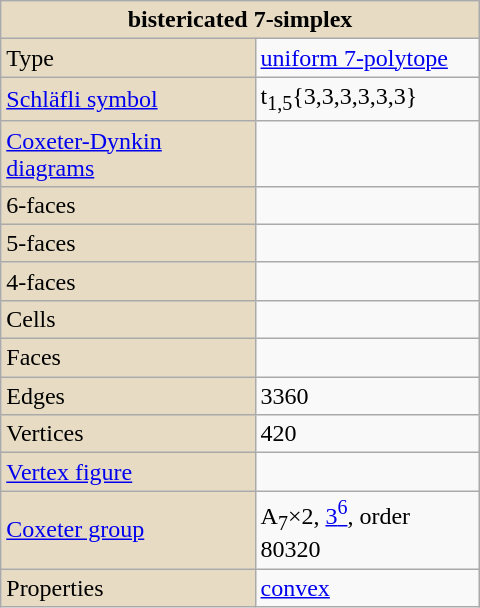<table class="wikitable" align="right" style="margin-left:10px" width="320">
<tr>
<th style="background:#e7dcc3;" colspan="2">bistericated 7-simplex</th>
</tr>
<tr>
<td style="background:#e7dcc3;">Type</td>
<td><a href='#'>uniform 7-polytope</a></td>
</tr>
<tr>
<td style="background:#e7dcc3;"><a href='#'>Schläfli symbol</a></td>
<td>t<sub>1,5</sub>{3,3,3,3,3,3}</td>
</tr>
<tr>
<td style="background:#e7dcc3;"><a href='#'>Coxeter-Dynkin diagrams</a></td>
<td></td>
</tr>
<tr>
<td style="background:#e7dcc3;">6-faces</td>
<td></td>
</tr>
<tr>
<td style="background:#e7dcc3;">5-faces</td>
<td></td>
</tr>
<tr>
<td style="background:#e7dcc3;">4-faces</td>
<td></td>
</tr>
<tr>
<td style="background:#e7dcc3;">Cells</td>
<td></td>
</tr>
<tr>
<td style="background:#e7dcc3;">Faces</td>
<td></td>
</tr>
<tr>
<td style="background:#e7dcc3;">Edges</td>
<td>3360</td>
</tr>
<tr>
<td style="background:#e7dcc3;">Vertices</td>
<td>420</td>
</tr>
<tr>
<td style="background:#e7dcc3;"><a href='#'>Vertex figure</a></td>
<td></td>
</tr>
<tr>
<td style="background:#e7dcc3;"><a href='#'>Coxeter group</a></td>
<td>A<sub>7</sub>×2, <a href='#'>3<sup>6</sup></a>, order 80320</td>
</tr>
<tr>
<td style="background:#e7dcc3;">Properties</td>
<td><a href='#'>convex</a></td>
</tr>
</table>
